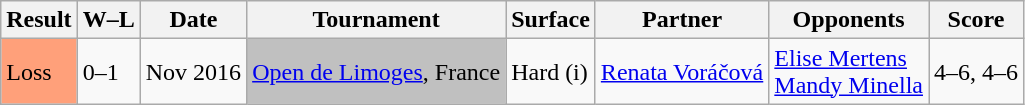<table class="sortable wikitable">
<tr>
<th>Result</th>
<th class="unsortable">W–L</th>
<th>Date</th>
<th>Tournament</th>
<th>Surface</th>
<th>Partner</th>
<th>Opponents</th>
<th class="unsortable">Score</th>
</tr>
<tr>
<td style="background:#ffa07a;">Loss</td>
<td>0–1</td>
<td>Nov 2016</td>
<td bgcolor=silver><a href='#'>Open de Limoges</a>, France</td>
<td>Hard (i)</td>
<td> <a href='#'>Renata Voráčová</a></td>
<td> <a href='#'>Elise Mertens</a><br> <a href='#'>Mandy Minella</a></td>
<td>4–6, 4–6</td>
</tr>
</table>
